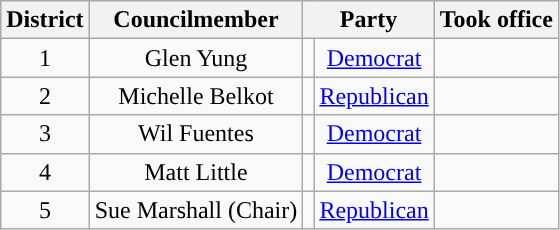<table class="wikitable sortable" style="text-align:center">
<tr style="background:#cccccc">
<th>District</th>
<th>Councilmember</th>
<th colspan="2">Party</th>
<th>Took office</th>
</tr>
<tr>
<td>1</td>
<td>Glen Yung</td>
<td style="background: "></td>
<td><a href='#'>Democrat</a></td>
<td></td>
</tr>
<tr>
<td>2</td>
<td>Michelle Belkot</td>
<td style="background: "></td>
<td><a href='#'>Republican</a></td>
<td></td>
</tr>
<tr>
<td>3</td>
<td>Wil Fuentes</td>
<td style="background: "></td>
<td><a href='#'>Democrat</a></td>
<td></td>
</tr>
<tr>
<td>4</td>
<td>Matt Little</td>
<td style="background: "></td>
<td><a href='#'>Democrat</a></td>
<td></td>
</tr>
<tr>
<td>5</td>
<td>Sue Marshall (Chair)</td>
<td style="background: "></td>
<td><a href='#'>Republican</a></td>
<td></td>
</tr>
</table>
